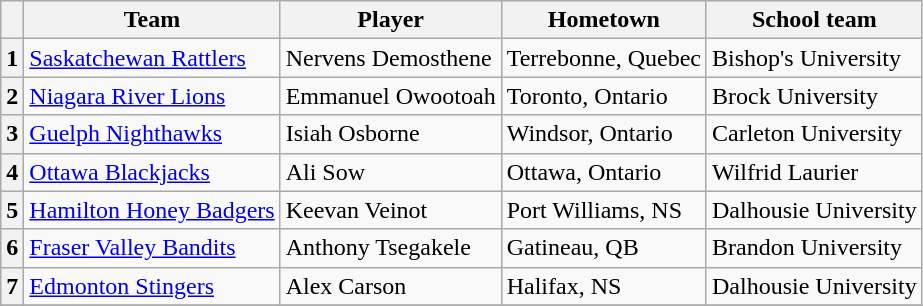<table class="wikitable">
<tr>
<th></th>
<th>Team</th>
<th>Player</th>
<th>Hometown</th>
<th>School team</th>
</tr>
<tr>
<th>1</th>
<td><a href='#'>Saskatchewan Rattlers</a></td>
<td>Nervens Demosthene</td>
<td>Terrebonne, Quebec</td>
<td>Bishop's University</td>
</tr>
<tr>
<th>2</th>
<td><a href='#'>Niagara River Lions</a></td>
<td>Emmanuel Owootoah</td>
<td>Toronto, Ontario</td>
<td>Brock University</td>
</tr>
<tr>
<th>3</th>
<td><a href='#'>Guelph Nighthawks</a></td>
<td>Isiah Osborne</td>
<td>Windsor, Ontario</td>
<td>Carleton University</td>
</tr>
<tr>
<th>4</th>
<td><a href='#'>Ottawa Blackjacks</a></td>
<td>Ali Sow</td>
<td>Ottawa, Ontario</td>
<td>Wilfrid Laurier</td>
</tr>
<tr>
<th>5</th>
<td><a href='#'>Hamilton Honey Badgers</a></td>
<td>Keevan Veinot</td>
<td>Port Williams, NS</td>
<td>Dalhousie University</td>
</tr>
<tr>
<th>6</th>
<td><a href='#'>Fraser Valley Bandits</a></td>
<td>Anthony Tsegakele</td>
<td>Gatineau, QB</td>
<td>Brandon University</td>
</tr>
<tr>
<th>7</th>
<td><a href='#'>Edmonton Stingers</a></td>
<td>Alex Carson</td>
<td>Halifax, NS</td>
<td>Dalhousie University</td>
</tr>
<tr>
</tr>
</table>
